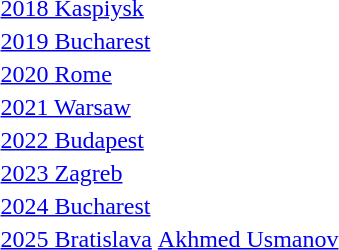<table>
<tr>
<td rowspan=2><a href='#'>2018 Kaspiysk</a></td>
<td rowspan=2></td>
<td rowspan=2></td>
<td></td>
</tr>
<tr>
<td></td>
</tr>
<tr>
<td rowspan=2><a href='#'>2019 Bucharest</a></td>
<td rowspan=2></td>
<td rowspan=2></td>
<td></td>
</tr>
<tr>
<td></td>
</tr>
<tr>
<td rowspan=2><a href='#'>2020 Rome</a></td>
<td rowspan=2></td>
<td rowspan=2></td>
<td></td>
</tr>
<tr>
<td></td>
</tr>
<tr>
<td rowspan=2><a href='#'>2021 Warsaw</a></td>
<td rowspan=2></td>
<td rowspan=2></td>
<td></td>
</tr>
<tr>
<td></td>
</tr>
<tr>
<td rowspan=2><a href='#'>2022 Budapest</a></td>
<td rowspan=2></td>
<td rowspan=2></td>
<td></td>
</tr>
<tr>
<td></td>
</tr>
<tr>
<td rowspan=2><a href='#'>2023 Zagreb</a></td>
<td rowspan=2></td>
<td rowspan=2></td>
<td></td>
</tr>
<tr>
<td></td>
</tr>
<tr>
<td rowspan=2><a href='#'>2024 Bucharest</a></td>
<td rowspan=2></td>
<td rowspan=2></td>
<td></td>
</tr>
<tr>
<td></td>
</tr>
<tr>
<td rowspan=2><a href='#'>2025 Bratislava</a></td>
<td rowspan=2> <a href='#'>Akhmed Usmanov</a> </td>
<td rowspan=2></td>
<td></td>
</tr>
<tr>
<td></td>
</tr>
</table>
